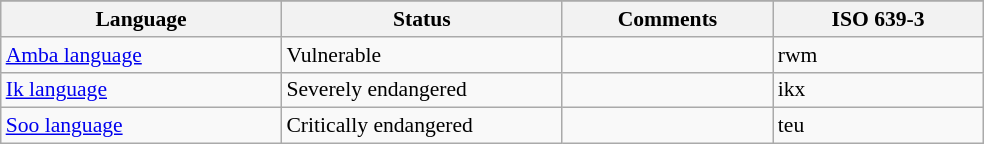<table class="wikitable" style="margin:auto; font-size:90%;">
<tr>
</tr>
<tr>
<th style="width:20%;">Language</th>
<th style="width:20%;">Status</th>
<th style="width:15%;">Comments</th>
<th style="width:15%;">ISO 639-3</th>
</tr>
<tr>
<td><a href='#'>Amba language</a></td>
<td>Vulnerable</td>
<td> </td>
<td>rwm</td>
</tr>
<tr>
<td><a href='#'>Ik language</a></td>
<td>Severely endangered</td>
<td> </td>
<td>ikx</td>
</tr>
<tr>
<td><a href='#'>Soo language</a></td>
<td>Critically endangered</td>
<td> </td>
<td>teu</td>
</tr>
</table>
